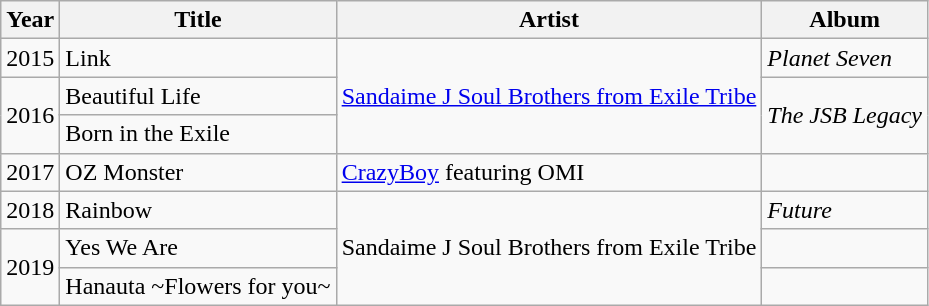<table class="wikitable">
<tr>
<th>Year</th>
<th>Title</th>
<th>Artist</th>
<th>Album</th>
</tr>
<tr>
<td>2015</td>
<td>Link</td>
<td rowspan="3"><a href='#'>Sandaime J Soul Brothers from Exile Tribe</a></td>
<td><em>Planet Seven</em></td>
</tr>
<tr>
<td rowspan="2">2016</td>
<td>Beautiful Life</td>
<td rowspan="2"><em>The JSB Legacy</em></td>
</tr>
<tr>
<td>Born in the Exile</td>
</tr>
<tr>
<td>2017</td>
<td>OZ Monster</td>
<td><a href='#'>CrazyBoy</a> featuring OMI</td>
<td></td>
</tr>
<tr>
<td>2018</td>
<td>Rainbow</td>
<td rowspan="3">Sandaime J Soul Brothers from Exile Tribe</td>
<td><em>Future</em></td>
</tr>
<tr>
<td rowspan="2">2019</td>
<td>Yes We Are</td>
<td></td>
</tr>
<tr>
<td>Hanauta ~Flowers for you~</td>
<td></td>
</tr>
</table>
